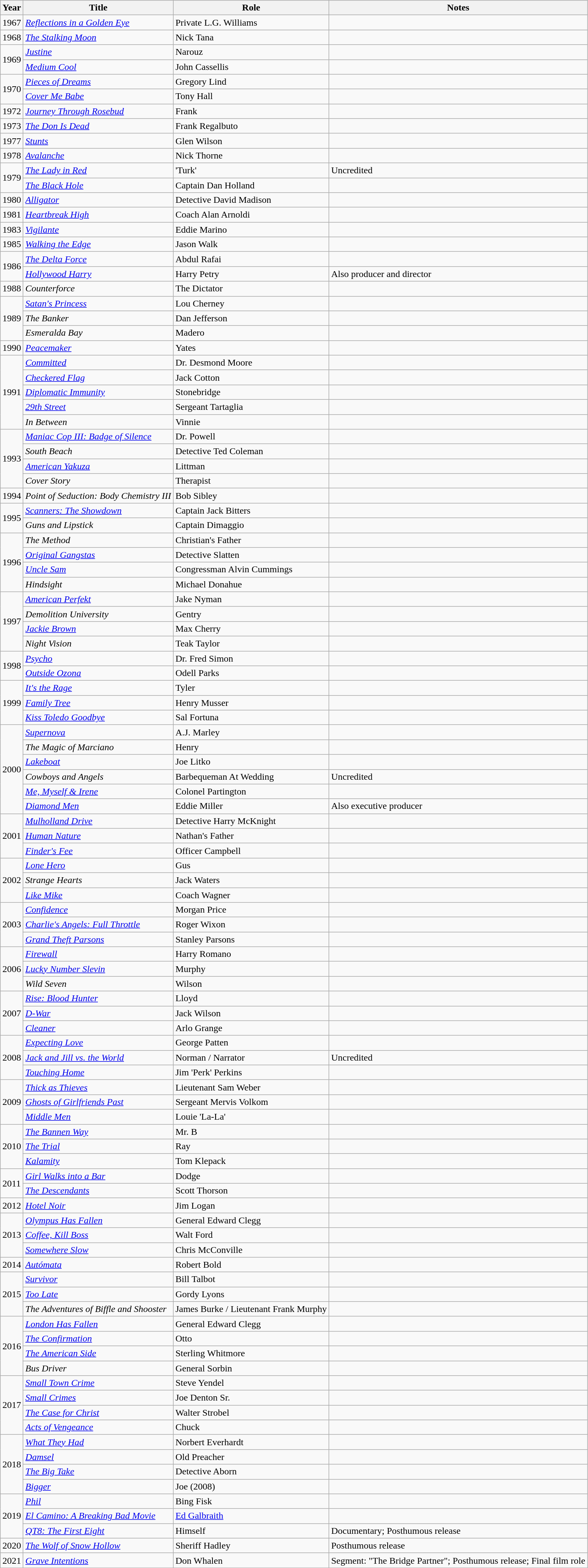<table class="wikitable sortable">
<tr>
<th>Year</th>
<th>Title</th>
<th>Role</th>
<th class="unsortable">Notes</th>
</tr>
<tr>
<td>1967</td>
<td><em><a href='#'>Reflections in a Golden Eye</a></em></td>
<td>Private L.G. Williams</td>
<td></td>
</tr>
<tr>
<td>1968</td>
<td><em><a href='#'>The Stalking Moon</a></em></td>
<td>Nick Tana</td>
<td></td>
</tr>
<tr>
<td rowspan="2">1969</td>
<td><em><a href='#'>Justine</a></em></td>
<td>Narouz</td>
<td></td>
</tr>
<tr>
<td><em><a href='#'>Medium Cool</a></em></td>
<td>John Cassellis</td>
<td></td>
</tr>
<tr>
<td rowspan="2">1970</td>
<td><em><a href='#'>Pieces of Dreams</a></em></td>
<td>Gregory Lind</td>
<td></td>
</tr>
<tr>
<td><em><a href='#'>Cover Me Babe</a></em></td>
<td>Tony Hall</td>
<td></td>
</tr>
<tr>
<td>1972</td>
<td><em><a href='#'>Journey Through Rosebud</a></em></td>
<td>Frank</td>
<td></td>
</tr>
<tr>
<td>1973</td>
<td><em><a href='#'>The Don Is Dead</a></em></td>
<td>Frank Regalbuto</td>
<td></td>
</tr>
<tr>
<td>1977</td>
<td><em><a href='#'>Stunts</a></em></td>
<td>Glen Wilson</td>
<td></td>
</tr>
<tr>
<td>1978</td>
<td><em><a href='#'>Avalanche</a></em></td>
<td>Nick Thorne</td>
<td></td>
</tr>
<tr>
<td rowspan="2">1979</td>
<td><em><a href='#'>The Lady in Red</a></em></td>
<td>'Turk'</td>
<td>Uncredited</td>
</tr>
<tr>
<td><em><a href='#'>The Black Hole</a></em></td>
<td>Captain Dan Holland</td>
<td></td>
</tr>
<tr>
<td>1980</td>
<td><em><a href='#'>Alligator</a></em></td>
<td>Detective David Madison</td>
<td></td>
</tr>
<tr>
<td>1981</td>
<td><em><a href='#'>Heartbreak High</a></em></td>
<td>Coach Alan Arnoldi</td>
<td></td>
</tr>
<tr>
<td>1983</td>
<td><em><a href='#'>Vigilante</a></em></td>
<td>Eddie Marino</td>
<td></td>
</tr>
<tr>
<td>1985</td>
<td><em><a href='#'>Walking the Edge</a></em></td>
<td>Jason Walk</td>
<td></td>
</tr>
<tr>
<td rowspan="2">1986</td>
<td><em><a href='#'>The Delta Force</a></em></td>
<td>Abdul Rafai</td>
<td></td>
</tr>
<tr>
<td><em><a href='#'>Hollywood Harry</a></em></td>
<td>Harry Petry</td>
<td>Also producer and director</td>
</tr>
<tr>
<td>1988</td>
<td><em>Counterforce</em></td>
<td>The Dictator</td>
<td></td>
</tr>
<tr>
<td rowspan="3">1989</td>
<td><em><a href='#'>Satan's Princess</a></em></td>
<td>Lou Cherney</td>
<td></td>
</tr>
<tr>
<td><em>The Banker</em></td>
<td>Dan Jefferson</td>
<td></td>
</tr>
<tr>
<td><em>Esmeralda Bay</em></td>
<td>Madero</td>
<td></td>
</tr>
<tr>
<td>1990</td>
<td><em><a href='#'>Peacemaker</a></em></td>
<td>Yates</td>
<td></td>
</tr>
<tr>
<td rowspan="5">1991</td>
<td><em><a href='#'>Committed</a></em></td>
<td>Dr. Desmond Moore</td>
<td></td>
</tr>
<tr>
<td><em><a href='#'>Checkered Flag</a></em></td>
<td>Jack Cotton</td>
<td></td>
</tr>
<tr>
<td><em><a href='#'>Diplomatic Immunity</a></em></td>
<td>Stonebridge</td>
<td></td>
</tr>
<tr>
<td><em><a href='#'>29th Street</a></em></td>
<td>Sergeant Tartaglia</td>
<td></td>
</tr>
<tr>
<td><em>In Between</em></td>
<td>Vinnie</td>
<td></td>
</tr>
<tr>
<td rowspan="4">1993</td>
<td><em><a href='#'>Maniac Cop III: Badge of Silence</a></em></td>
<td>Dr. Powell</td>
<td></td>
</tr>
<tr>
<td><em>South Beach</em></td>
<td>Detective Ted Coleman</td>
<td></td>
</tr>
<tr>
<td><em><a href='#'>American Yakuza</a></em></td>
<td>Littman</td>
<td></td>
</tr>
<tr>
<td><em>Cover Story</em></td>
<td>Therapist</td>
<td></td>
</tr>
<tr>
<td>1994</td>
<td><em>Point of Seduction: Body Chemistry III</em></td>
<td>Bob Sibley</td>
<td></td>
</tr>
<tr>
<td rowspan="2">1995</td>
<td><em><a href='#'>Scanners: The Showdown</a></em></td>
<td>Captain Jack Bitters</td>
<td></td>
</tr>
<tr>
<td><em>Guns and Lipstick </em></td>
<td>Captain Dimaggio</td>
<td></td>
</tr>
<tr>
<td rowspan="4">1996</td>
<td><em>The Method</em></td>
<td>Christian's Father</td>
<td></td>
</tr>
<tr>
<td><em><a href='#'>Original Gangstas</a></em></td>
<td>Detective Slatten</td>
<td></td>
</tr>
<tr>
<td><em><a href='#'>Uncle Sam</a></em></td>
<td>Congressman Alvin Cummings</td>
<td></td>
</tr>
<tr>
<td><em>Hindsight</em></td>
<td>Michael Donahue</td>
<td></td>
</tr>
<tr>
<td rowspan="4">1997</td>
<td><em><a href='#'>American Perfekt</a></em></td>
<td>Jake Nyman</td>
<td></td>
</tr>
<tr>
<td><em>Demolition University</em></td>
<td>Gentry</td>
<td></td>
</tr>
<tr>
<td><em><a href='#'>Jackie Brown</a></em></td>
<td>Max Cherry</td>
<td></td>
</tr>
<tr>
<td><em>Night Vision</em></td>
<td>Teak Taylor</td>
<td></td>
</tr>
<tr>
<td rowspan="2">1998</td>
<td><em><a href='#'>Psycho</a></em></td>
<td>Dr. Fred Simon</td>
<td></td>
</tr>
<tr>
<td><em><a href='#'>Outside Ozona</a></em></td>
<td>Odell Parks</td>
<td></td>
</tr>
<tr>
<td rowspan="3">1999</td>
<td><em><a href='#'>It's the Rage</a></em></td>
<td>Tyler</td>
<td></td>
</tr>
<tr>
<td><em><a href='#'>Family Tree</a></em></td>
<td>Henry Musser</td>
<td></td>
</tr>
<tr>
<td><em><a href='#'>Kiss Toledo Goodbye</a></em></td>
<td>Sal Fortuna</td>
<td></td>
</tr>
<tr>
<td rowspan="6">2000</td>
<td><em><a href='#'>Supernova</a></em></td>
<td>A.J. Marley</td>
<td></td>
</tr>
<tr>
<td><em>The Magic of Marciano</em></td>
<td>Henry</td>
<td></td>
</tr>
<tr>
<td><em><a href='#'>Lakeboat</a></em></td>
<td>Joe Litko</td>
<td></td>
</tr>
<tr>
<td><em>Cowboys and Angels</em></td>
<td>Barbequeman At Wedding</td>
<td>Uncredited</td>
</tr>
<tr>
<td><em><a href='#'>Me, Myself & Irene</a></em></td>
<td>Colonel Partington</td>
<td></td>
</tr>
<tr>
<td><em><a href='#'>Diamond Men</a></em></td>
<td>Eddie Miller</td>
<td>Also executive producer</td>
</tr>
<tr>
<td rowspan="3">2001</td>
<td><em><a href='#'>Mulholland Drive</a></em></td>
<td>Detective Harry McKnight</td>
<td></td>
</tr>
<tr>
<td><em><a href='#'>Human Nature</a></em></td>
<td>Nathan's Father</td>
<td></td>
</tr>
<tr>
<td><em><a href='#'>Finder's Fee</a></em></td>
<td>Officer Campbell</td>
<td></td>
</tr>
<tr>
<td rowspan="3">2002</td>
<td><em><a href='#'>Lone Hero</a></em></td>
<td>Gus</td>
<td></td>
</tr>
<tr>
<td><em>Strange Hearts</em></td>
<td>Jack Waters</td>
<td></td>
</tr>
<tr>
<td><em><a href='#'>Like Mike</a></em></td>
<td>Coach Wagner</td>
<td></td>
</tr>
<tr>
<td rowspan="3">2003</td>
<td><em><a href='#'>Confidence</a></em></td>
<td>Morgan Price</td>
<td></td>
</tr>
<tr>
<td><em><a href='#'>Charlie's Angels: Full Throttle</a></em></td>
<td>Roger Wixon</td>
<td></td>
</tr>
<tr>
<td><em><a href='#'>Grand Theft Parsons</a></em></td>
<td>Stanley Parsons</td>
<td></td>
</tr>
<tr>
<td rowspan="3">2006</td>
<td><em><a href='#'>Firewall</a></em></td>
<td>Harry Romano</td>
<td></td>
</tr>
<tr>
<td><em><a href='#'>Lucky Number Slevin</a></em></td>
<td>Murphy</td>
<td></td>
</tr>
<tr>
<td><em>Wild Seven</em></td>
<td>Wilson</td>
<td></td>
</tr>
<tr>
<td rowspan="3">2007</td>
<td><em><a href='#'>Rise: Blood Hunter</a></em></td>
<td>Lloyd</td>
<td></td>
</tr>
<tr>
<td><em><a href='#'>D-War</a></em></td>
<td>Jack Wilson</td>
<td></td>
</tr>
<tr>
<td><em><a href='#'>Cleaner</a></em></td>
<td>Arlo Grange</td>
<td></td>
</tr>
<tr>
<td rowspan="3">2008</td>
<td><em><a href='#'>Expecting Love</a></em></td>
<td>George Patten</td>
<td></td>
</tr>
<tr>
<td><em><a href='#'>Jack and Jill vs. the World</a></em></td>
<td>Norman / Narrator</td>
<td>Uncredited</td>
</tr>
<tr>
<td><em><a href='#'>Touching Home</a></em></td>
<td>Jim 'Perk' Perkins</td>
<td></td>
</tr>
<tr>
<td rowspan="3">2009</td>
<td><em><a href='#'>Thick as Thieves</a></em></td>
<td>Lieutenant Sam Weber</td>
<td></td>
</tr>
<tr>
<td><em><a href='#'>Ghosts of Girlfriends Past</a></em></td>
<td>Sergeant Mervis Volkom</td>
<td></td>
</tr>
<tr>
<td><em><a href='#'>Middle Men</a></em></td>
<td>Louie 'La-La'</td>
<td></td>
</tr>
<tr>
<td rowspan="3">2010</td>
<td><em><a href='#'>The Bannen Way</a></em></td>
<td>Mr. B</td>
<td></td>
</tr>
<tr>
<td><em><a href='#'>The Trial</a></em></td>
<td>Ray</td>
<td></td>
</tr>
<tr>
<td><em><a href='#'>Kalamity</a></em></td>
<td>Tom Klepack</td>
<td></td>
</tr>
<tr>
<td rowspan="2">2011</td>
<td><em><a href='#'>Girl Walks into a Bar</a></em></td>
<td>Dodge</td>
<td></td>
</tr>
<tr>
<td><em><a href='#'>The Descendants</a></em></td>
<td>Scott Thorson</td>
<td></td>
</tr>
<tr>
<td>2012</td>
<td><em><a href='#'>Hotel Noir</a></em></td>
<td>Jim Logan</td>
<td></td>
</tr>
<tr>
<td rowspan="3">2013</td>
<td><em><a href='#'>Olympus Has Fallen</a></em></td>
<td>General Edward Clegg</td>
<td></td>
</tr>
<tr>
<td><em><a href='#'>Coffee, Kill Boss</a></em></td>
<td>Walt Ford</td>
<td></td>
</tr>
<tr>
<td><em><a href='#'>Somewhere Slow</a></em></td>
<td>Chris McConville</td>
<td></td>
</tr>
<tr>
<td>2014</td>
<td><em><a href='#'>Autómata</a></em></td>
<td>Robert Bold</td>
<td></td>
</tr>
<tr>
<td rowspan="3">2015</td>
<td><em><a href='#'>Survivor</a></em></td>
<td>Bill Talbot</td>
<td></td>
</tr>
<tr>
<td><em><a href='#'>Too Late</a></em></td>
<td>Gordy Lyons</td>
<td></td>
</tr>
<tr>
<td><em>The Adventures of Biffle and Shooster</em></td>
<td>James Burke / Lieutenant Frank Murphy</td>
<td></td>
</tr>
<tr>
<td rowspan="4">2016</td>
<td><em><a href='#'>London Has Fallen</a></em></td>
<td>General Edward Clegg</td>
<td></td>
</tr>
<tr>
<td><em><a href='#'>The Confirmation</a></em></td>
<td>Otto</td>
<td></td>
</tr>
<tr>
<td><em><a href='#'>The American Side</a></em></td>
<td>Sterling Whitmore</td>
<td></td>
</tr>
<tr>
<td><em>Bus Driver</em></td>
<td>General Sorbin</td>
<td></td>
</tr>
<tr>
<td rowspan="4">2017</td>
<td><em><a href='#'>Small Town Crime</a></em></td>
<td>Steve Yendel</td>
<td></td>
</tr>
<tr>
<td><em><a href='#'>Small Crimes</a></em></td>
<td>Joe Denton Sr.</td>
<td></td>
</tr>
<tr>
<td><em><a href='#'>The Case for Christ</a></em></td>
<td>Walter Strobel</td>
<td></td>
</tr>
<tr>
<td><em><a href='#'>Acts of Vengeance</a></em></td>
<td>Chuck</td>
<td></td>
</tr>
<tr>
<td rowspan="4">2018</td>
<td><em><a href='#'>What They Had</a></em></td>
<td>Norbert Everhardt</td>
<td></td>
</tr>
<tr>
<td><em><a href='#'>Damsel</a></em></td>
<td>Old Preacher</td>
<td></td>
</tr>
<tr>
<td><em><a href='#'>The Big Take</a></em></td>
<td>Detective Aborn</td>
<td></td>
</tr>
<tr>
<td><em><a href='#'>Bigger</a></em></td>
<td>Joe (2008)</td>
<td></td>
</tr>
<tr>
<td rowspan="3">2019</td>
<td><em><a href='#'>Phil</a></em></td>
<td>Bing Fisk</td>
<td></td>
</tr>
<tr>
<td><em><a href='#'>El Camino: A Breaking Bad Movie</a></em></td>
<td><a href='#'>Ed Galbraith</a></td>
<td></td>
</tr>
<tr>
<td><em><a href='#'>QT8: The First Eight</a></em></td>
<td>Himself</td>
<td>Documentary; Posthumous release</td>
</tr>
<tr>
<td>2020</td>
<td><em><a href='#'>The Wolf of Snow Hollow</a></em></td>
<td>Sheriff Hadley</td>
<td>Posthumous release</td>
</tr>
<tr>
<td>2021</td>
<td><em><a href='#'>Grave Intentions</a></em></td>
<td>Don Whalen</td>
<td>Segment: "The Bridge Partner"; Posthumous release; Final film role</td>
</tr>
</table>
